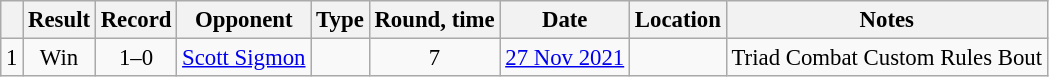<table class="wikitable" style="text-align:center; font-size:95%">
<tr>
<th></th>
<th>Result</th>
<th>Record</th>
<th>Opponent</th>
<th>Type</th>
<th>Round, time</th>
<th>Date</th>
<th>Location</th>
<th>Notes</th>
</tr>
<tr>
<td>1</td>
<td>Win</td>
<td>1–0</td>
<td style="text-align:left;"> <a href='#'>Scott Sigmon</a></td>
<td></td>
<td>7</td>
<td><a href='#'>27 Nov 2021</a></td>
<td style="text-align:left;"> </td>
<td>Triad Combat Custom Rules Bout</td>
</tr>
</table>
